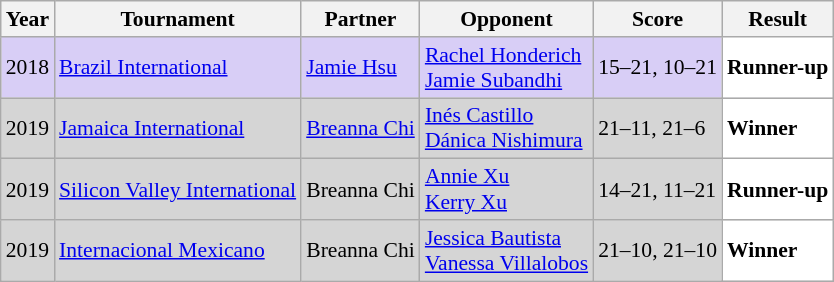<table class="sortable wikitable" style="font-size: 90%;">
<tr>
<th>Year</th>
<th>Tournament</th>
<th>Partner</th>
<th>Opponent</th>
<th>Score</th>
<th>Result</th>
</tr>
<tr style="background:#D8CEF6">
<td align="center">2018</td>
<td align="left"><a href='#'>Brazil International</a></td>
<td align="left"> <a href='#'>Jamie Hsu</a></td>
<td align="left"> <a href='#'>Rachel Honderich</a><br> <a href='#'>Jamie Subandhi</a></td>
<td align="left">15–21, 10–21</td>
<td style="text-align:left; background:white"> <strong>Runner-up</strong></td>
</tr>
<tr style="background:#D5D5D5">
<td align="center">2019</td>
<td align="left"><a href='#'>Jamaica International</a></td>
<td align="left"> <a href='#'>Breanna Chi</a></td>
<td align="left"> <a href='#'>Inés Castillo</a><br> <a href='#'>Dánica Nishimura</a></td>
<td align="left">21–11, 21–6</td>
<td style="text-align:left; background:white"> <strong>Winner</strong></td>
</tr>
<tr style="background:#D5D5D5">
<td align="center">2019</td>
<td align="left"><a href='#'>Silicon Valley International</a></td>
<td align="left"> Breanna Chi</td>
<td align="left"> <a href='#'>Annie Xu</a><br> <a href='#'>Kerry Xu</a></td>
<td align="left">14–21, 11–21</td>
<td style="text-align:left; background:white"> <strong>Runner-up</strong></td>
</tr>
<tr style="background:#D5D5D5">
<td align="center">2019</td>
<td align="left"><a href='#'>Internacional Mexicano</a></td>
<td align="left"> Breanna Chi</td>
<td align="left"> <a href='#'>Jessica Bautista</a><br> <a href='#'>Vanessa Villalobos</a></td>
<td align="left">21–10, 21–10</td>
<td style="text-align:left; background:white"> <strong>Winner</strong></td>
</tr>
</table>
